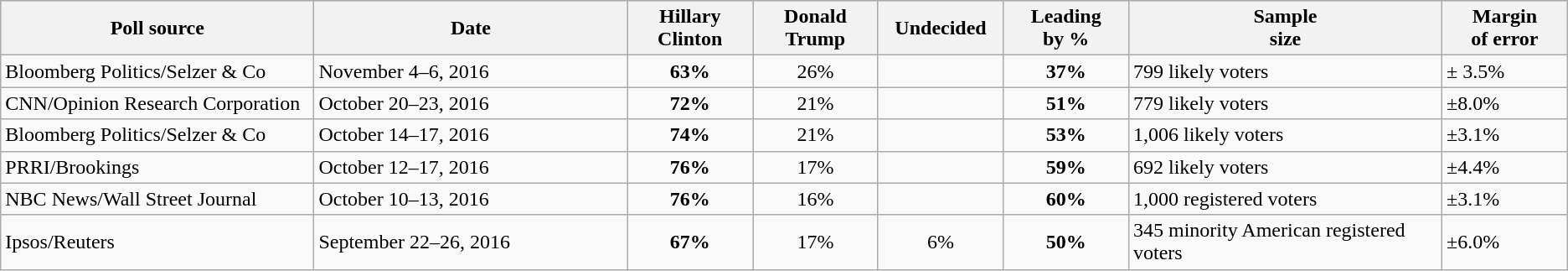<table class="wikitable sortable">
<tr style="background:lightgrey;">
<th width="20%">Poll source</th>
<th width="20%">Date</th>
<th width="8%">Hillary Clinton<br><small></small></th>
<th width="8%">Donald Trump<br><small></small></th>
<th width="8%">Undecided</th>
<th width="8%">Leading<br>by %</th>
<th width="20%">Sample<br>size</th>
<th width="8%">Margin<br>of error</th>
</tr>
<tr>
<td>Bloomberg Politics/Selzer & Co</td>
<td>November 4–6, 2016</td>
<td align="center" ><strong>63%</strong></td>
<td align="center">26%</td>
<td align="center"></td>
<td align="center" ><strong>37%</strong></td>
<td>799 likely voters</td>
<td>± 3.5%</td>
</tr>
<tr>
<td>CNN/Opinion Research Corporation</td>
<td>October 20–23, 2016</td>
<td align="center" ><strong>72%</strong></td>
<td align="center">21%</td>
<td align="center"></td>
<td align="center" ><strong>51%</strong></td>
<td>779 likely voters</td>
<td>±8.0%</td>
</tr>
<tr>
<td>Bloomberg Politics/Selzer & Co</td>
<td>October 14–17, 2016</td>
<td align="center" ><strong>74%</strong></td>
<td align="center">21%</td>
<td align="center"></td>
<td align="center" ><strong>53%</strong></td>
<td>1,006 likely voters</td>
<td>±3.1%</td>
</tr>
<tr>
<td>PRRI/Brookings</td>
<td>October 12–17, 2016</td>
<td align="center" ><strong>76%</strong></td>
<td align="center">17%</td>
<td align="center"></td>
<td align="center" ><strong>59%</strong></td>
<td>692 likely voters</td>
<td>±4.4%</td>
</tr>
<tr>
<td>NBC News/Wall Street Journal</td>
<td>October 10–13, 2016</td>
<td align="center" ><strong>76%</strong></td>
<td align="center">16%</td>
<td align="center"></td>
<td align="center" ><strong>60%</strong></td>
<td>1,000 registered voters</td>
<td>±3.1%</td>
</tr>
<tr>
<td>Ipsos/Reuters</td>
<td>September 22–26, 2016</td>
<td align="center" ><strong>67%</strong></td>
<td align="center">17%</td>
<td align="center">6%</td>
<td align="center" ><strong>50%</strong></td>
<td>345 minority American registered voters</td>
<td>±6.0%</td>
</tr>
</table>
